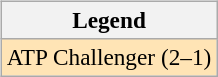<table>
<tr valign=top>
<td><br><table class=wikitable style=font-size:97%>
<tr>
<th>Legend</th>
</tr>
<tr style="background:moccasin;">
<td>ATP Challenger (2–1)</td>
</tr>
</table>
</td>
<td></td>
</tr>
</table>
